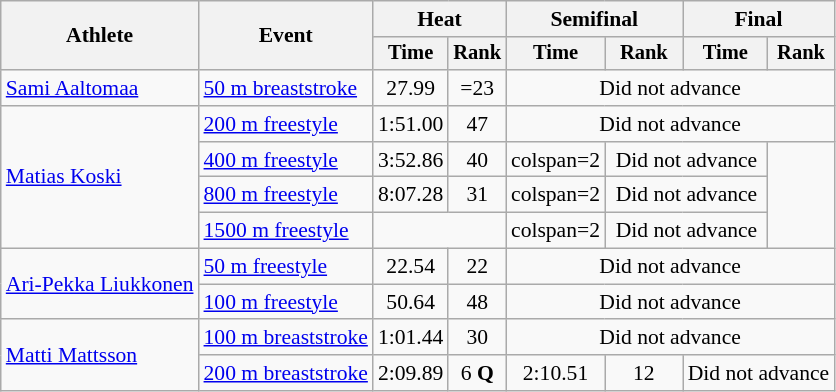<table class=wikitable style="font-size:90%">
<tr>
<th rowspan="2">Athlete</th>
<th rowspan="2">Event</th>
<th colspan="2">Heat</th>
<th colspan="2">Semifinal</th>
<th colspan="2">Final</th>
</tr>
<tr style="font-size:95%">
<th>Time</th>
<th>Rank</th>
<th>Time</th>
<th>Rank</th>
<th>Time</th>
<th>Rank</th>
</tr>
<tr align=center>
<td align=left><a href='#'>Sami Aaltomaa</a></td>
<td align=left><a href='#'>50 m breaststroke</a></td>
<td>27.99</td>
<td>=23</td>
<td colspan=4>Did not advance</td>
</tr>
<tr align=center>
<td align=left rowspan=4><a href='#'>Matias Koski</a></td>
<td align=left><a href='#'>200 m freestyle</a></td>
<td>1:51.00</td>
<td>47</td>
<td colspan=4>Did not advance</td>
</tr>
<tr align=center>
<td align=left><a href='#'>400 m freestyle</a></td>
<td>3:52.86</td>
<td>40</td>
<td>colspan=2 </td>
<td colspan=2>Did not advance</td>
</tr>
<tr align=center>
<td align=left><a href='#'>800 m freestyle</a></td>
<td>8:07.28</td>
<td>31</td>
<td>colspan=2 </td>
<td colspan=2>Did not advance</td>
</tr>
<tr align=center>
<td align=left><a href='#'>1500 m freestyle</a></td>
<td colspan=2></td>
<td>colspan=2 </td>
<td colspan=2>Did not advance</td>
</tr>
<tr align=center>
<td align=left rowspan=2><a href='#'>Ari-Pekka Liukkonen</a></td>
<td align=left><a href='#'>50 m freestyle</a></td>
<td>22.54</td>
<td>22</td>
<td colspan=4>Did not advance</td>
</tr>
<tr align=center>
<td align=left><a href='#'>100 m freestyle</a></td>
<td>50.64</td>
<td>48</td>
<td colspan=4>Did not advance</td>
</tr>
<tr align=center>
<td align=left rowspan=2><a href='#'>Matti Mattsson</a></td>
<td align=left><a href='#'>100 m breaststroke</a></td>
<td>1:01.44</td>
<td>30</td>
<td colspan=4>Did not advance</td>
</tr>
<tr align=center>
<td align=left><a href='#'>200 m breaststroke</a></td>
<td>2:09.89</td>
<td>6 <strong>Q</strong></td>
<td>2:10.51</td>
<td>12</td>
<td colspan=2>Did not advance</td>
</tr>
</table>
